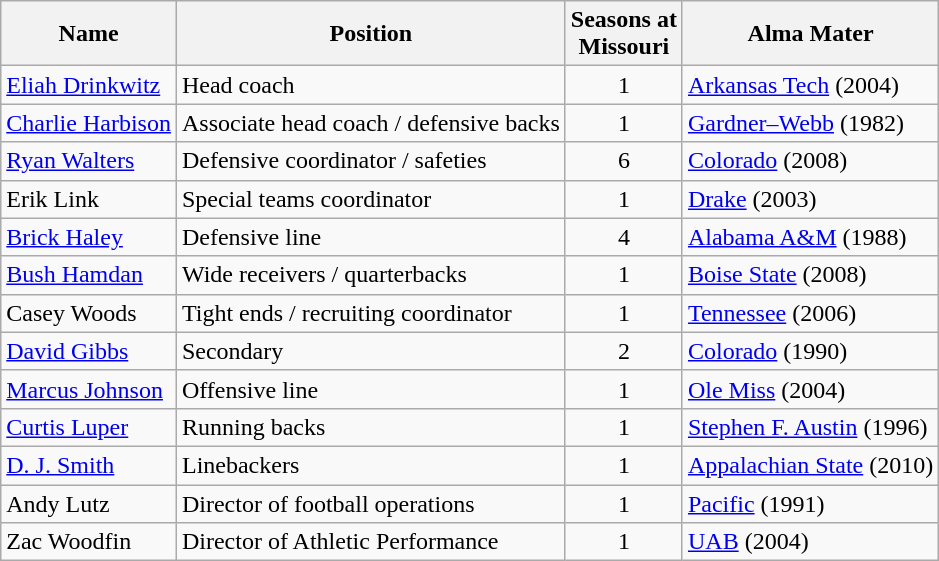<table class="wikitable">
<tr>
<th>Name</th>
<th>Position</th>
<th>Seasons at<br>Missouri</th>
<th>Alma Mater</th>
</tr>
<tr>
<td><a href='#'>Eliah Drinkwitz</a></td>
<td>Head coach</td>
<td align=center>1</td>
<td><a href='#'>Arkansas Tech</a> (2004)</td>
</tr>
<tr>
<td><a href='#'>Charlie Harbison</a></td>
<td>Associate head coach / defensive backs</td>
<td align=center>1</td>
<td><a href='#'>Gardner–Webb</a> (1982)</td>
</tr>
<tr>
<td><a href='#'>Ryan Walters</a></td>
<td>Defensive coordinator / safeties</td>
<td align=center>6</td>
<td><a href='#'>Colorado</a> (2008)</td>
</tr>
<tr>
<td>Erik Link</td>
<td>Special teams coordinator</td>
<td align=center>1</td>
<td><a href='#'>Drake</a> (2003)</td>
</tr>
<tr>
<td><a href='#'>Brick Haley</a></td>
<td>Defensive line</td>
<td align=center>4</td>
<td><a href='#'>Alabama A&M</a> (1988)</td>
</tr>
<tr>
<td><a href='#'>Bush Hamdan</a></td>
<td>Wide receivers / quarterbacks</td>
<td align=center>1</td>
<td><a href='#'>Boise State</a> (2008)</td>
</tr>
<tr>
<td>Casey Woods</td>
<td>Tight ends / recruiting coordinator</td>
<td align=center>1</td>
<td><a href='#'>Tennessee</a> (2006)</td>
</tr>
<tr>
<td><a href='#'>David Gibbs</a></td>
<td>Secondary</td>
<td align=center>2</td>
<td><a href='#'>Colorado</a> (1990)</td>
</tr>
<tr>
<td><a href='#'>Marcus Johnson</a></td>
<td>Offensive line</td>
<td align=center>1</td>
<td><a href='#'>Ole Miss</a> (2004)</td>
</tr>
<tr>
<td><a href='#'>Curtis Luper</a></td>
<td>Running backs</td>
<td align=center>1</td>
<td><a href='#'>Stephen F. Austin</a> (1996)</td>
</tr>
<tr>
<td><a href='#'>D. J. Smith</a></td>
<td>Linebackers</td>
<td align=center>1</td>
<td><a href='#'>Appalachian State</a> (2010)</td>
</tr>
<tr>
<td>Andy Lutz</td>
<td>Director of football operations</td>
<td align=center>1</td>
<td><a href='#'>Pacific</a> (1991)</td>
</tr>
<tr>
<td>Zac Woodfin</td>
<td>Director of Athletic Performance</td>
<td align=center>1</td>
<td><a href='#'>UAB</a> (2004)</td>
</tr>
</table>
